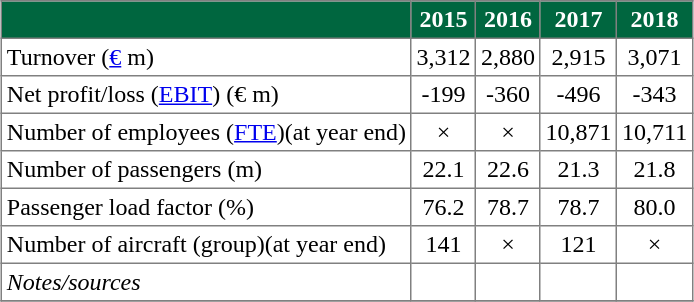<table class="tocolours" style="border-collapse:collapse; margin:auto; text-align:center;" border="1" cellpadding="3">
<tr style="background:#00663f;color:white;">
<th></th>
<th>2015</th>
<th>2016</th>
<th>2017</th>
<th>2018</th>
</tr>
<tr>
<td style="text-align:left;">Turnover (<a href='#'>€</a> m)</td>
<td>3,312</td>
<td>2,880</td>
<td>2,915</td>
<td>3,071</td>
</tr>
<tr>
<td style="text-align:left;">Net profit/loss (<a href='#'>EBIT</a>) (€ m)</td>
<td><span>-199</span></td>
<td><span>-360</span></td>
<td><span>-496</span></td>
<td><span>-343</span></td>
</tr>
<tr>
<td style="text-align:left;">Number of employees (<a href='#'>FTE</a>)(at year end)</td>
<td>×</td>
<td>×</td>
<td>10,871</td>
<td>10,711</td>
</tr>
<tr>
<td style="text-align:left;">Number of passengers (m)</td>
<td>22.1</td>
<td>22.6</td>
<td>21.3</td>
<td>21.8</td>
</tr>
<tr>
<td style="text-align:left;">Passenger load factor (%)</td>
<td>76.2</td>
<td>78.7</td>
<td>78.7</td>
<td>80.0</td>
</tr>
<tr>
<td style="text-align:left;">Number of aircraft (group)(at year end)</td>
<td>141</td>
<td>×</td>
<td>121</td>
<td>×</td>
</tr>
<tr>
<td style="text-align:left;"><em>Notes/sources</em></td>
<td></td>
<td></td>
<td><br></td>
<td><br></td>
</tr>
<tr>
</tr>
</table>
